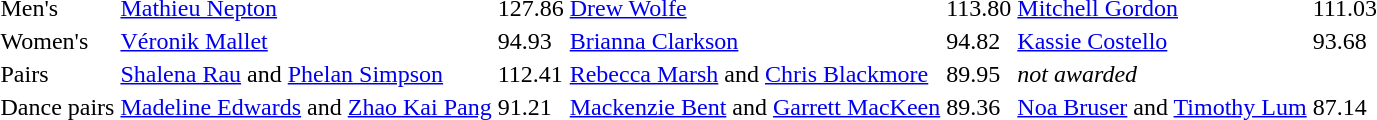<table>
<tr>
<td>Men's</td>
<td><a href='#'>Mathieu Nepton</a> <br></td>
<td>127.86</td>
<td><a href='#'>Drew Wolfe</a> <br></td>
<td>113.80</td>
<td><a href='#'>Mitchell Gordon</a> <br></td>
<td>111.03</td>
</tr>
<tr>
<td>Women's</td>
<td><a href='#'>Véronik Mallet</a> <br></td>
<td>94.93</td>
<td><a href='#'>Brianna Clarkson</a> <br></td>
<td>94.82</td>
<td><a href='#'>Kassie Costello</a> <br></td>
<td>93.68</td>
</tr>
<tr>
<td>Pairs</td>
<td><a href='#'>Shalena Rau</a> and <a href='#'>Phelan Simpson</a> <br></td>
<td>112.41</td>
<td><a href='#'>Rebecca Marsh</a> and <a href='#'>Chris Blackmore</a><br> </td>
<td>89.95</td>
<td><em>not awarded</em></td>
<td></td>
</tr>
<tr>
<td>Dance pairs</td>
<td><a href='#'>Madeline Edwards</a> and <a href='#'>Zhao Kai Pang</a> <br></td>
<td>91.21</td>
<td><a href='#'>Mackenzie Bent</a> and <a href='#'>Garrett MacKeen</a><br> </td>
<td>89.36</td>
<td><a href='#'>Noa Bruser</a> and <a href='#'>Timothy Lum</a><br> </td>
<td>87.14</td>
</tr>
</table>
